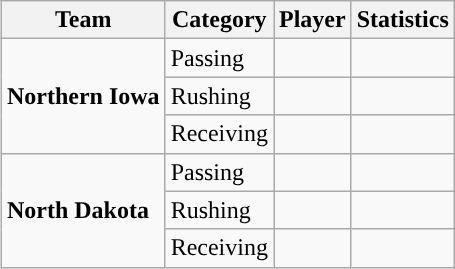<table class="wikitable" style="float: right;">
<tr>
<th>Team</th>
<th>Category</th>
<th>Player</th>
<th>Statistics</th>
</tr>
<tr>
<td rowspan=3><strong>Northern Iowa</strong></td>
<td>Passing</td>
<td></td>
<td></td>
</tr>
<tr>
<td>Rushing</td>
<td></td>
<td></td>
</tr>
<tr>
<td>Receiving</td>
<td></td>
<td></td>
</tr>
<tr>
<td rowspan=3><strong>North Dakota</strong></td>
<td>Passing</td>
<td></td>
<td></td>
</tr>
<tr>
<td>Rushing</td>
<td></td>
<td></td>
</tr>
<tr>
<td>Receiving</td>
<td></td>
<td></td>
</tr>
</table>
